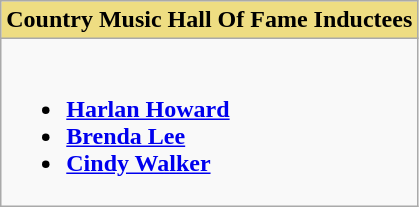<table class="wikitable">
<tr>
<th style="background:#EEDD82; width=50%">Country Music Hall Of Fame Inductees</th>
</tr>
<tr>
<td valign="top"><br><ul><li><strong><a href='#'>Harlan Howard</a></strong></li><li><strong><a href='#'>Brenda Lee</a></strong></li><li><strong><a href='#'>Cindy Walker</a></strong></li></ul></td>
</tr>
</table>
